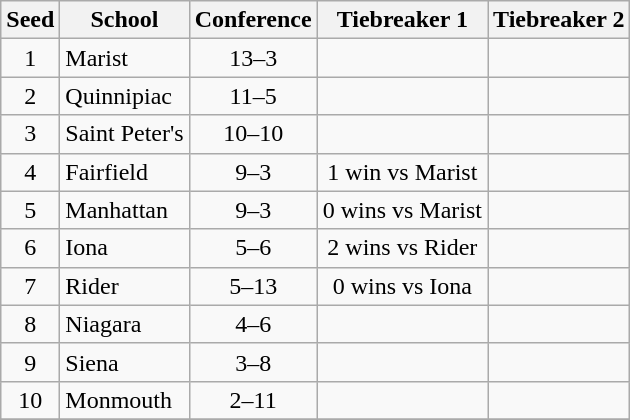<table class="wikitable" style="text-align:center">
<tr>
<th>Seed</th>
<th>School</th>
<th>Conference</th>
<th>Tiebreaker 1</th>
<th>Tiebreaker 2</th>
</tr>
<tr>
<td>1</td>
<td align=left>Marist</td>
<td>13–3</td>
<td></td>
<td></td>
</tr>
<tr>
<td>2</td>
<td align=left>Quinnipiac</td>
<td>11–5</td>
<td></td>
<td></td>
</tr>
<tr>
<td>3</td>
<td align=left>Saint Peter's</td>
<td>10–10</td>
<td></td>
<td></td>
</tr>
<tr>
<td>4</td>
<td align=left>Fairfield</td>
<td>9–3</td>
<td>1 win vs Marist</td>
<td></td>
</tr>
<tr>
<td>5</td>
<td align=left>Manhattan</td>
<td>9–3</td>
<td>0 wins vs Marist</td>
<td></td>
</tr>
<tr>
<td>6</td>
<td align=left>Iona</td>
<td>5–6</td>
<td>2 wins vs Rider</td>
<td></td>
</tr>
<tr>
<td>7</td>
<td align=left>Rider</td>
<td>5–13</td>
<td>0 wins vs Iona</td>
<td></td>
</tr>
<tr>
<td>8</td>
<td align=left>Niagara</td>
<td>4–6</td>
<td></td>
<td></td>
</tr>
<tr>
<td>9</td>
<td align=left>Siena</td>
<td>3–8</td>
<td></td>
<td></td>
</tr>
<tr>
<td>10</td>
<td align=left>Monmouth</td>
<td>2–11</td>
<td></td>
<td></td>
</tr>
<tr>
</tr>
</table>
